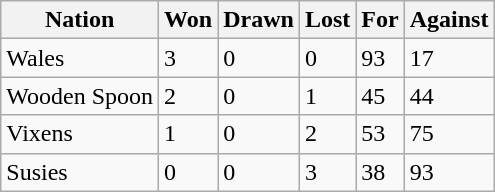<table class="wikitable">
<tr>
<th>Nation</th>
<th>Won</th>
<th>Drawn</th>
<th>Lost</th>
<th>For</th>
<th>Against</th>
</tr>
<tr>
<td>Wales</td>
<td>3</td>
<td>0</td>
<td>0</td>
<td>93</td>
<td>17</td>
</tr>
<tr>
<td>Wooden Spoon</td>
<td>2</td>
<td>0</td>
<td>1</td>
<td>45</td>
<td>44</td>
</tr>
<tr>
<td>Vixens</td>
<td>1</td>
<td>0</td>
<td>2</td>
<td>53</td>
<td>75</td>
</tr>
<tr>
<td>Susies</td>
<td>0</td>
<td>0</td>
<td>3</td>
<td>38</td>
<td>93</td>
</tr>
</table>
